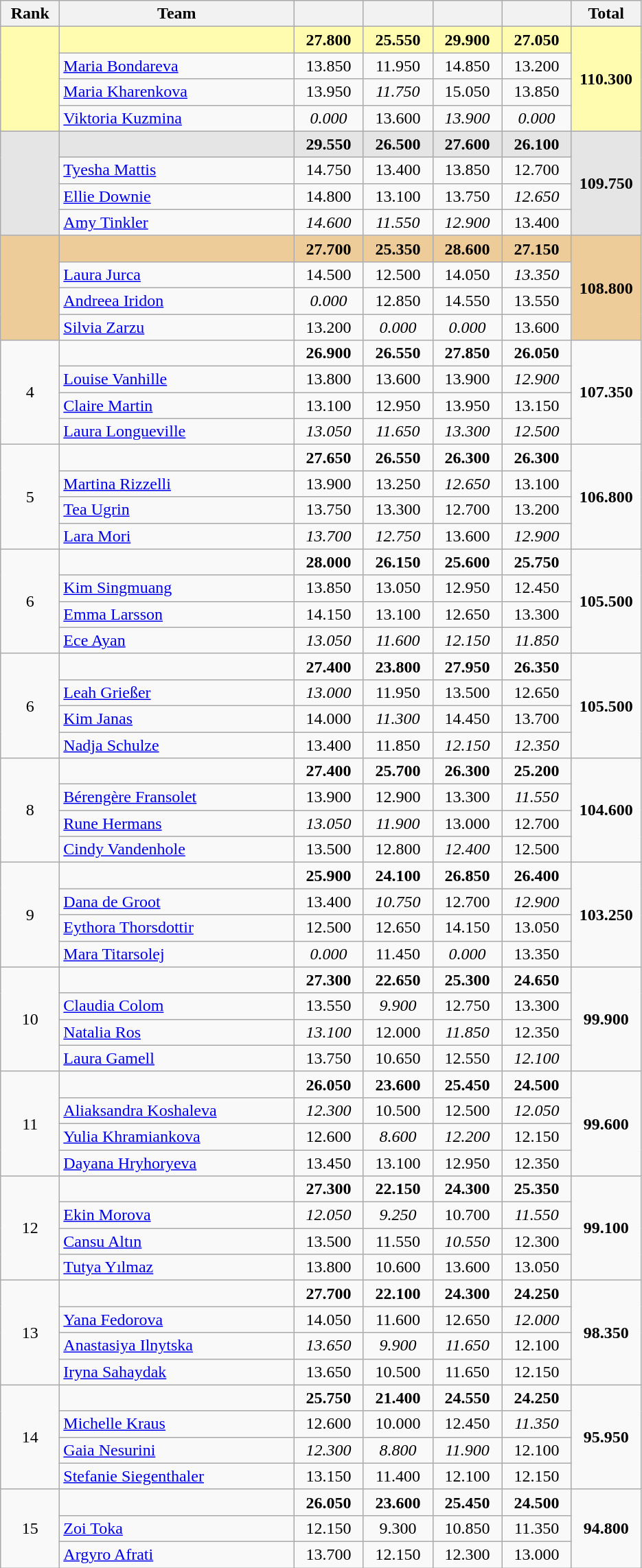<table class="wikitable" style="text-align:center; font-size:100%">
<tr>
<th scope="col" style="width:50px;">Rank</th>
<th scope="col" style="width:220px;">Team</th>
<th scope="col" style="width:60px;"></th>
<th scope="col" style="width:60px;"></th>
<th scope="col" style="width:60px;"></th>
<th scope="col" style="width:60px;"></th>
<th scope="col" style="width:60px;">Total</th>
</tr>
<tr style="background:#fffcaf;">
<td rowspan=4></td>
<td style="text-align:left;"><strong></strong></td>
<td><strong>27.800</strong></td>
<td><strong>25.550</strong></td>
<td><strong>29.900</strong></td>
<td><strong>27.050</strong></td>
<td rowspan=4><strong>110.300</strong></td>
</tr>
<tr>
<td style="text-align:left;"><a href='#'>Maria Bondareva</a></td>
<td>13.850</td>
<td>11.950</td>
<td>14.850</td>
<td>13.200</td>
</tr>
<tr>
<td style="text-align:left;"><a href='#'>Maria Kharenkova</a></td>
<td>13.950</td>
<td><em>11.750</em></td>
<td>15.050</td>
<td>13.850</td>
</tr>
<tr>
<td style="text-align:left;"><a href='#'>Viktoria Kuzmina</a></td>
<td><em>0.000</em></td>
<td>13.600</td>
<td><em>13.900</em></td>
<td><em>0.000</em></td>
</tr>
<tr style="background:#e5e5e5;">
<td rowspan=4></td>
<td style="text-align:left;"><strong></strong></td>
<td><strong>29.550</strong></td>
<td><strong>26.500</strong></td>
<td><strong>27.600</strong></td>
<td><strong>26.100</strong></td>
<td rowspan=4><strong>109.750</strong></td>
</tr>
<tr>
<td style="text-align:left;"><a href='#'>Tyesha Mattis</a></td>
<td>14.750</td>
<td>13.400</td>
<td>13.850</td>
<td>12.700</td>
</tr>
<tr>
<td style="text-align:left;"><a href='#'>Ellie Downie</a></td>
<td>14.800</td>
<td>13.100</td>
<td>13.750</td>
<td><em>12.650</em></td>
</tr>
<tr>
<td style="text-align:left;"><a href='#'>Amy Tinkler</a></td>
<td><em>14.600</em></td>
<td><em>11.550</em></td>
<td><em>12.900</em></td>
<td>13.400</td>
</tr>
<tr style="background:#ec9;">
<td rowspan=4></td>
<td style="text-align:left;"><strong></strong></td>
<td><strong>27.700</strong></td>
<td><strong>25.350</strong></td>
<td><strong>28.600</strong></td>
<td><strong>27.150</strong></td>
<td rowspan=4><strong>108.800</strong></td>
</tr>
<tr>
<td style="text-align:left;"><a href='#'>Laura Jurca</a></td>
<td>14.500</td>
<td>12.500</td>
<td>14.050</td>
<td><em>13.350</em></td>
</tr>
<tr>
<td style="text-align:left;"><a href='#'>Andreea Iridon</a></td>
<td><em>0.000</em></td>
<td>12.850</td>
<td>14.550</td>
<td>13.550</td>
</tr>
<tr>
<td style="text-align:left;"><a href='#'>Silvia Zarzu</a></td>
<td>13.200</td>
<td><em>0.000</em></td>
<td><em>0.000</em></td>
<td>13.600</td>
</tr>
<tr>
<td rowspan=4>4</td>
<td style="text-align:left;"><strong></strong></td>
<td><strong>26.900</strong></td>
<td><strong>26.550</strong></td>
<td><strong>27.850</strong></td>
<td><strong>26.050</strong></td>
<td rowspan=4><strong>107.350</strong></td>
</tr>
<tr>
<td style="text-align:left;"><a href='#'>Louise Vanhille</a></td>
<td>13.800</td>
<td>13.600</td>
<td>13.900</td>
<td><em>12.900</em></td>
</tr>
<tr>
<td style="text-align:left;"><a href='#'>Claire Martin</a></td>
<td>13.100</td>
<td>12.950</td>
<td>13.950</td>
<td>13.150</td>
</tr>
<tr>
<td style="text-align:left;"><a href='#'>Laura Longueville</a></td>
<td><em>13.050</em></td>
<td><em>11.650</em></td>
<td><em>13.300</em></td>
<td><em>12.500</em></td>
</tr>
<tr>
<td rowspan=4>5</td>
<td style="text-align:left;"><strong></strong></td>
<td><strong>27.650</strong></td>
<td><strong>26.550</strong></td>
<td><strong>26.300</strong></td>
<td><strong>26.300</strong></td>
<td rowspan=4><strong>106.800</strong></td>
</tr>
<tr>
<td style="text-align:left;"><a href='#'>Martina Rizzelli</a></td>
<td>13.900</td>
<td>13.250</td>
<td><em>12.650</em></td>
<td>13.100</td>
</tr>
<tr>
<td style="text-align:left;"><a href='#'>Tea Ugrin</a></td>
<td>13.750</td>
<td>13.300</td>
<td>12.700</td>
<td>13.200</td>
</tr>
<tr>
<td style="text-align:left;"><a href='#'>Lara Mori</a></td>
<td><em>13.700</em></td>
<td><em>12.750</em></td>
<td>13.600</td>
<td><em>12.900</em></td>
</tr>
<tr>
<td rowspan=4>6</td>
<td style="text-align:left;"><strong></strong></td>
<td><strong>28.000</strong></td>
<td><strong>26.150</strong></td>
<td><strong>25.600</strong></td>
<td><strong>25.750</strong></td>
<td rowspan=4><strong>105.500</strong></td>
</tr>
<tr>
<td style="text-align:left;"><a href='#'>Kim Singmuang</a></td>
<td>13.850</td>
<td>13.050</td>
<td>12.950</td>
<td>12.450</td>
</tr>
<tr>
<td style="text-align:left;"><a href='#'>Emma Larsson</a></td>
<td>14.150</td>
<td>13.100</td>
<td>12.650</td>
<td>13.300</td>
</tr>
<tr>
<td style="text-align:left;"><a href='#'>Ece Ayan</a></td>
<td><em>13.050</em></td>
<td><em>11.600</em></td>
<td><em>12.150</em></td>
<td><em>11.850</em></td>
</tr>
<tr>
<td rowspan=4>6</td>
<td style="text-align:left;"><strong></strong></td>
<td><strong>27.400</strong></td>
<td><strong>23.800</strong></td>
<td><strong>27.950</strong></td>
<td><strong>26.350</strong></td>
<td rowspan=4><strong>105.500</strong></td>
</tr>
<tr>
<td style="text-align:left;"><a href='#'>Leah Grießer</a></td>
<td><em>13.000</em></td>
<td>11.950</td>
<td>13.500</td>
<td>12.650</td>
</tr>
<tr>
<td style="text-align:left;"><a href='#'>Kim Janas</a></td>
<td>14.000</td>
<td><em>11.300</em></td>
<td>14.450</td>
<td>13.700</td>
</tr>
<tr>
<td style="text-align:left;"><a href='#'>Nadja Schulze</a></td>
<td>13.400</td>
<td>11.850</td>
<td><em>12.150</em></td>
<td><em>12.350</em></td>
</tr>
<tr>
<td rowspan=4>8</td>
<td style="text-align:left;"><strong></strong></td>
<td><strong>27.400</strong></td>
<td><strong>25.700</strong></td>
<td><strong>26.300</strong></td>
<td><strong>25.200</strong></td>
<td rowspan=4><strong>104.600</strong></td>
</tr>
<tr>
<td style="text-align:left;"><a href='#'>Bérengère Fransolet</a></td>
<td>13.900</td>
<td>12.900</td>
<td>13.300</td>
<td><em>11.550</em></td>
</tr>
<tr>
<td style="text-align:left;"><a href='#'>Rune Hermans</a></td>
<td><em>13.050</em></td>
<td><em>11.900</em></td>
<td>13.000</td>
<td>12.700</td>
</tr>
<tr>
<td style="text-align:left;"><a href='#'>Cindy Vandenhole</a></td>
<td>13.500</td>
<td>12.800</td>
<td><em>12.400</em></td>
<td>12.500</td>
</tr>
<tr>
<td rowspan=4>9</td>
<td style="text-align:left;"><strong></strong></td>
<td><strong>25.900</strong></td>
<td><strong>24.100</strong></td>
<td><strong>26.850</strong></td>
<td><strong>26.400</strong></td>
<td rowspan=4><strong>103.250</strong></td>
</tr>
<tr>
<td style="text-align:left;"><a href='#'>Dana de Groot</a></td>
<td>13.400</td>
<td><em>10.750</em></td>
<td>12.700</td>
<td><em>12.900</em></td>
</tr>
<tr>
<td style="text-align:left;"><a href='#'>Eythora Thorsdottir</a></td>
<td>12.500</td>
<td>12.650</td>
<td>14.150</td>
<td>13.050</td>
</tr>
<tr>
<td style="text-align:left;"><a href='#'>Mara Titarsolej</a></td>
<td><em>0.000</em></td>
<td>11.450</td>
<td><em>0.000</em></td>
<td>13.350</td>
</tr>
<tr>
<td rowspan=4>10</td>
<td style="text-align:left;"><strong></strong></td>
<td><strong>27.300</strong></td>
<td><strong>22.650</strong></td>
<td><strong>25.300</strong></td>
<td><strong>24.650</strong></td>
<td rowspan=4><strong>99.900</strong></td>
</tr>
<tr>
<td style="text-align:left;"><a href='#'>Claudia Colom</a></td>
<td>13.550</td>
<td><em>9.900</em></td>
<td>12.750</td>
<td>13.300</td>
</tr>
<tr>
<td style="text-align:left;"><a href='#'>Natalia Ros</a></td>
<td><em>13.100</em></td>
<td>12.000</td>
<td><em>11.850</em></td>
<td>12.350</td>
</tr>
<tr>
<td style="text-align:left;"><a href='#'>Laura Gamell</a></td>
<td>13.750</td>
<td>10.650</td>
<td>12.550</td>
<td><em>12.100</em></td>
</tr>
<tr>
<td rowspan=4>11</td>
<td style="text-align:left;"><strong></strong></td>
<td><strong>26.050</strong></td>
<td><strong>23.600</strong></td>
<td><strong>25.450</strong></td>
<td><strong>24.500</strong></td>
<td rowspan=4><strong>99.600</strong></td>
</tr>
<tr>
<td style="text-align:left;"><a href='#'>Aliaksandra Koshaleva</a></td>
<td><em>12.300</em></td>
<td>10.500</td>
<td>12.500</td>
<td><em>12.050</em></td>
</tr>
<tr>
<td style="text-align:left;"><a href='#'>Yulia Khramiankova</a></td>
<td>12.600</td>
<td><em>8.600</em></td>
<td><em>12.200</em></td>
<td>12.150</td>
</tr>
<tr>
<td style="text-align:left;"><a href='#'>Dayana Hryhoryeva</a></td>
<td>13.450</td>
<td>13.100</td>
<td>12.950</td>
<td>12.350</td>
</tr>
<tr>
<td rowspan=4>12</td>
<td style="text-align:left;"><strong></strong></td>
<td><strong>27.300</strong></td>
<td><strong>22.150</strong></td>
<td><strong>24.300</strong></td>
<td><strong>25.350</strong></td>
<td rowspan=4><strong>99.100</strong></td>
</tr>
<tr>
<td style="text-align:left;"><a href='#'>Ekin Morova</a></td>
<td><em>12.050</em></td>
<td><em>9.250</em></td>
<td>10.700</td>
<td><em>11.550</em></td>
</tr>
<tr>
<td style="text-align:left;"><a href='#'>Cansu Altın</a></td>
<td>13.500</td>
<td>11.550</td>
<td><em>10.550</em></td>
<td>12.300</td>
</tr>
<tr>
<td style="text-align:left;"><a href='#'>Tutya Yılmaz</a></td>
<td>13.800</td>
<td>10.600</td>
<td>13.600</td>
<td>13.050</td>
</tr>
<tr>
<td rowspan=4>13</td>
<td style="text-align:left;"><strong></strong></td>
<td><strong>27.700</strong></td>
<td><strong>22.100</strong></td>
<td><strong>24.300</strong></td>
<td><strong>24.250</strong></td>
<td rowspan=4><strong>98.350</strong></td>
</tr>
<tr>
<td style="text-align:left;"><a href='#'>Yana Fedorova</a></td>
<td>14.050</td>
<td>11.600</td>
<td>12.650</td>
<td><em>12.000</em></td>
</tr>
<tr>
<td style="text-align:left;"><a href='#'>Anastasiya Ilnytska</a></td>
<td><em>13.650</em></td>
<td><em>9.900</em></td>
<td><em>11.650</em></td>
<td>12.100</td>
</tr>
<tr>
<td style="text-align:left;"><a href='#'>Iryna Sahaydak</a></td>
<td>13.650</td>
<td>10.500</td>
<td>11.650</td>
<td>12.150</td>
</tr>
<tr>
<td rowspan=4>14</td>
<td style="text-align:left;"><strong></strong></td>
<td><strong>25.750</strong></td>
<td><strong>21.400</strong></td>
<td><strong>24.550</strong></td>
<td><strong>24.250</strong></td>
<td rowspan=4><strong>95.950</strong></td>
</tr>
<tr>
<td style="text-align:left;"><a href='#'>Michelle Kraus</a></td>
<td>12.600</td>
<td>10.000</td>
<td>12.450</td>
<td><em>11.350</em></td>
</tr>
<tr>
<td style="text-align:left;"><a href='#'>Gaia Nesurini</a></td>
<td><em>12.300</em></td>
<td><em>8.800</em></td>
<td><em>11.900</em></td>
<td>12.100</td>
</tr>
<tr>
<td style="text-align:left;"><a href='#'>Stefanie Siegenthaler</a></td>
<td>13.150</td>
<td>11.400</td>
<td>12.100</td>
<td>12.150</td>
</tr>
<tr>
<td rowspan=4>15</td>
<td style="text-align:left;"><strong></strong></td>
<td><strong>26.050</strong></td>
<td><strong>23.600</strong></td>
<td><strong>25.450</strong></td>
<td><strong>24.500</strong></td>
<td rowspan=4><strong>94.800</strong></td>
</tr>
<tr>
<td style="text-align:left;"><a href='#'>Zoi Toka</a></td>
<td>12.150</td>
<td>9.300</td>
<td>10.850</td>
<td>11.350</td>
</tr>
<tr>
<td style="text-align:left;"><a href='#'>Argyro Afrati</a></td>
<td>13.700</td>
<td>12.150</td>
<td>12.300</td>
<td>13.000</td>
</tr>
</table>
